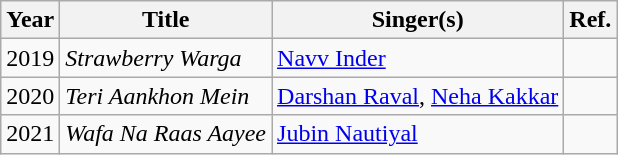<table class="wikitable">
<tr>
<th>Year</th>
<th>Title</th>
<th>Singer(s)</th>
<th>Ref.</th>
</tr>
<tr>
<td>2019</td>
<td><em>Strawberry Warga</em></td>
<td><a href='#'>Navv Inder</a></td>
<td></td>
</tr>
<tr>
<td>2020</td>
<td><em>Teri Aankhon Mein</em></td>
<td><a href='#'>Darshan Raval</a>, <a href='#'>Neha Kakkar</a></td>
<td></td>
</tr>
<tr>
<td>2021</td>
<td><em>Wafa Na Raas Aayee</em></td>
<td><a href='#'>Jubin Nautiyal</a></td>
<td></td>
</tr>
</table>
